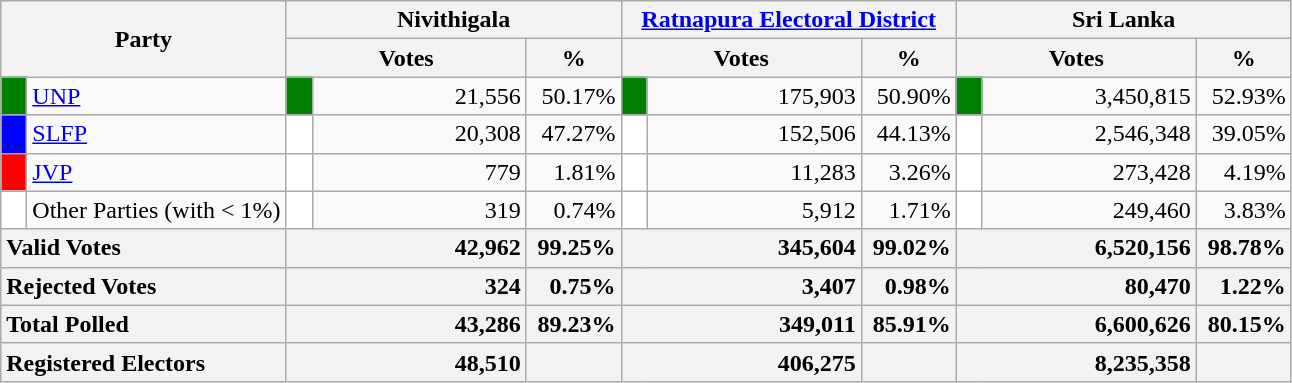<table class="wikitable">
<tr>
<th colspan="2" width="144px"rowspan="2">Party</th>
<th colspan="3" width="216px">Nivithigala</th>
<th colspan="3" width="216px"><a href='#'>Ratnapura Electoral District</a></th>
<th colspan="3" width="216px">Sri Lanka</th>
</tr>
<tr>
<th colspan="2" width="144px">Votes</th>
<th>%</th>
<th colspan="2" width="144px">Votes</th>
<th>%</th>
<th colspan="2" width="144px">Votes</th>
<th>%</th>
</tr>
<tr>
<td style="background-color:green;" width="10px"></td>
<td style="text-align:left;"><a href='#'>UNP</a></td>
<td style="background-color:green;" width="10px"></td>
<td style="text-align:right;">21,556</td>
<td style="text-align:right;">50.17%</td>
<td style="background-color:green;" width="10px"></td>
<td style="text-align:right;">175,903</td>
<td style="text-align:right;">50.90%</td>
<td style="background-color:green;" width="10px"></td>
<td style="text-align:right;">3,450,815</td>
<td style="text-align:right;">52.93%</td>
</tr>
<tr>
<td style="background-color:blue;" width="10px"></td>
<td style="text-align:left;"><a href='#'>SLFP</a></td>
<td style="background-color:white;" width="10px"></td>
<td style="text-align:right;">20,308</td>
<td style="text-align:right;">47.27%</td>
<td style="background-color:white;" width="10px"></td>
<td style="text-align:right;">152,506</td>
<td style="text-align:right;">44.13%</td>
<td style="background-color:white;" width="10px"></td>
<td style="text-align:right;">2,546,348</td>
<td style="text-align:right;">39.05%</td>
</tr>
<tr>
<td style="background-color:red;" width="10px"></td>
<td style="text-align:left;"><a href='#'>JVP</a></td>
<td style="background-color:white;" width="10px"></td>
<td style="text-align:right;">779</td>
<td style="text-align:right;">1.81%</td>
<td style="background-color:white;" width="10px"></td>
<td style="text-align:right;">11,283</td>
<td style="text-align:right;">3.26%</td>
<td style="background-color:white;" width="10px"></td>
<td style="text-align:right;">273,428</td>
<td style="text-align:right;">4.19%</td>
</tr>
<tr>
<td style="background-color:white;" width="10px"></td>
<td style="text-align:left;">Other Parties (with < 1%)</td>
<td style="background-color:white;" width="10px"></td>
<td style="text-align:right;">319</td>
<td style="text-align:right;">0.74%</td>
<td style="background-color:white;" width="10px"></td>
<td style="text-align:right;">5,912</td>
<td style="text-align:right;">1.71%</td>
<td style="background-color:white;" width="10px"></td>
<td style="text-align:right;">249,460</td>
<td style="text-align:right;">3.83%</td>
</tr>
<tr>
<th colspan="2" width="144px"style="text-align:left;">Valid Votes</th>
<th style="text-align:right;"colspan="2" width="144px">42,962</th>
<th style="text-align:right;">99.25%</th>
<th style="text-align:right;"colspan="2" width="144px">345,604</th>
<th style="text-align:right;">99.02%</th>
<th style="text-align:right;"colspan="2" width="144px">6,520,156</th>
<th style="text-align:right;">98.78%</th>
</tr>
<tr>
<th colspan="2" width="144px"style="text-align:left;">Rejected Votes</th>
<th style="text-align:right;"colspan="2" width="144px">324</th>
<th style="text-align:right;">0.75%</th>
<th style="text-align:right;"colspan="2" width="144px">3,407</th>
<th style="text-align:right;">0.98%</th>
<th style="text-align:right;"colspan="2" width="144px">80,470</th>
<th style="text-align:right;">1.22%</th>
</tr>
<tr>
<th colspan="2" width="144px"style="text-align:left;">Total Polled</th>
<th style="text-align:right;"colspan="2" width="144px">43,286</th>
<th style="text-align:right;">89.23%</th>
<th style="text-align:right;"colspan="2" width="144px">349,011</th>
<th style="text-align:right;">85.91%</th>
<th style="text-align:right;"colspan="2" width="144px">6,600,626</th>
<th style="text-align:right;">80.15%</th>
</tr>
<tr>
<th colspan="2" width="144px"style="text-align:left;">Registered Electors</th>
<th style="text-align:right;"colspan="2" width="144px">48,510</th>
<th></th>
<th style="text-align:right;"colspan="2" width="144px">406,275</th>
<th></th>
<th style="text-align:right;"colspan="2" width="144px">8,235,358</th>
<th></th>
</tr>
</table>
